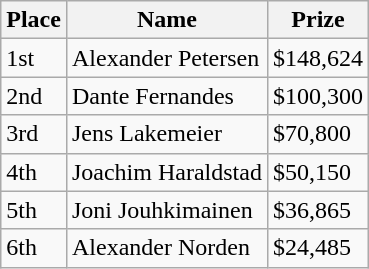<table class="wikitable">
<tr>
<th>Place</th>
<th>Name</th>
<th>Prize</th>
</tr>
<tr>
<td>1st</td>
<td> Alexander Petersen</td>
<td>$148,624</td>
</tr>
<tr>
<td>2nd</td>
<td> Dante Fernandes</td>
<td>$100,300</td>
</tr>
<tr>
<td>3rd</td>
<td> Jens Lakemeier</td>
<td>$70,800</td>
</tr>
<tr>
<td>4th</td>
<td> Joachim Haraldstad</td>
<td>$50,150</td>
</tr>
<tr>
<td>5th</td>
<td> Joni Jouhkimainen</td>
<td>$36,865</td>
</tr>
<tr>
<td>6th</td>
<td> Alexander Norden</td>
<td>$24,485</td>
</tr>
</table>
